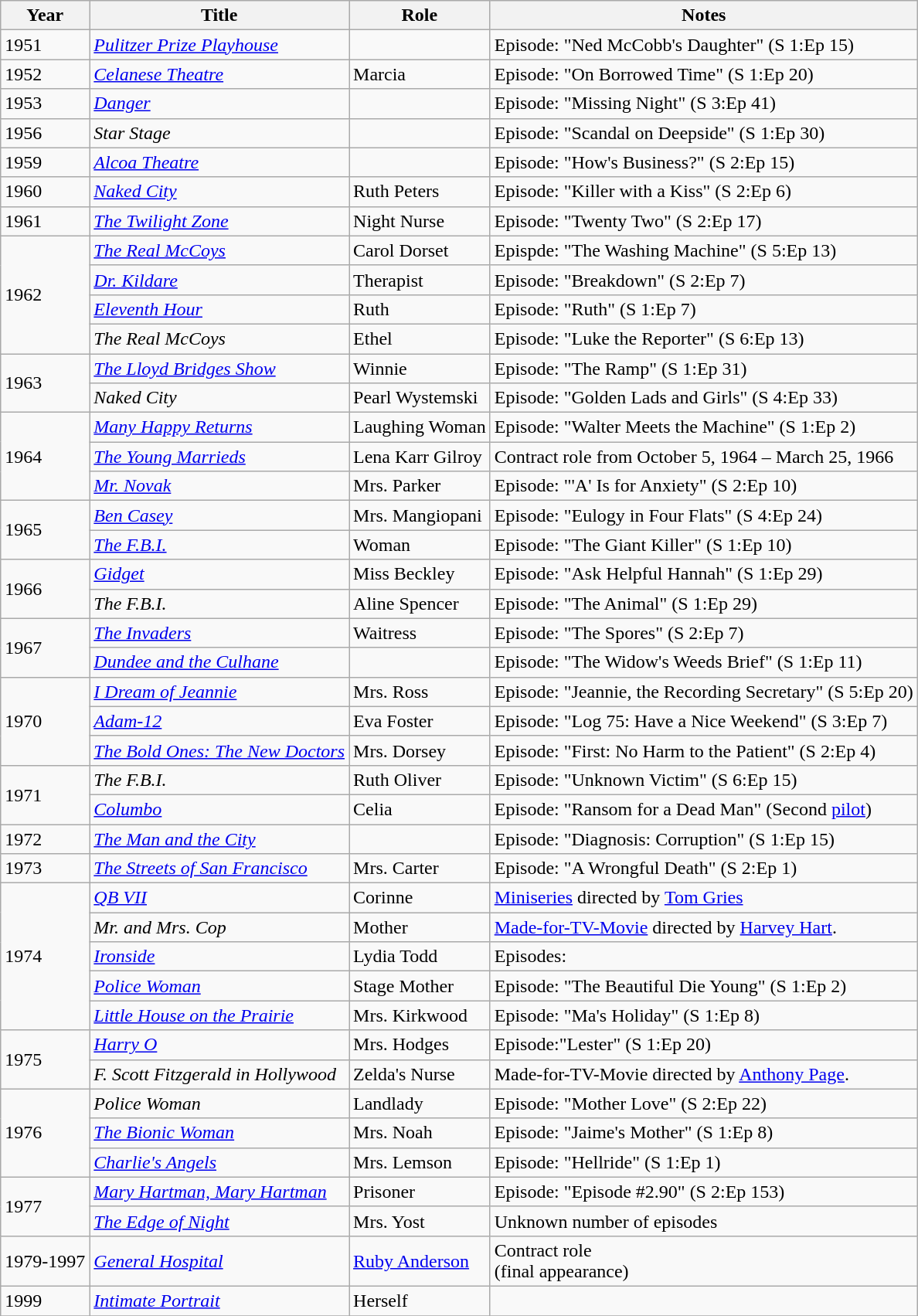<table class="wikitable sortable">
<tr>
<th>Year</th>
<th>Title</th>
<th>Role</th>
<th>Notes</th>
</tr>
<tr>
<td>1951</td>
<td><em><a href='#'>Pulitzer Prize Playhouse</a></em></td>
<td></td>
<td>Episode: "Ned McCobb's Daughter" (S 1:Ep 15)</td>
</tr>
<tr>
<td>1952</td>
<td><em><a href='#'>Celanese Theatre</a></em></td>
<td>Marcia</td>
<td>Episode: "On Borrowed Time" (S 1:Ep 20)</td>
</tr>
<tr>
<td>1953</td>
<td><em><a href='#'>Danger</a></em></td>
<td></td>
<td>Episode: "Missing Night" (S 3:Ep 41)</td>
</tr>
<tr>
<td>1956</td>
<td><em>Star Stage</em></td>
<td></td>
<td>Episode: "Scandal on Deepside" (S 1:Ep 30)</td>
</tr>
<tr>
<td>1959</td>
<td><em><a href='#'>Alcoa Theatre</a></em></td>
<td></td>
<td>Episode: "How's Business?" (S 2:Ep 15)</td>
</tr>
<tr>
<td>1960</td>
<td><em><a href='#'>Naked City</a></em></td>
<td>Ruth Peters</td>
<td>Episode: "Killer with a Kiss" (S 2:Ep 6)</td>
</tr>
<tr>
<td>1961</td>
<td><em><a href='#'>The Twilight Zone</a></em></td>
<td>Night Nurse</td>
<td>Episode: "Twenty Two" (S 2:Ep 17)</td>
</tr>
<tr>
<td rowspan="4">1962</td>
<td><em><a href='#'>The Real McCoys</a></em></td>
<td>Carol Dorset</td>
<td>Epispde: "The Washing Machine" (S 5:Ep 13)</td>
</tr>
<tr>
<td><em><a href='#'>Dr. Kildare</a></em></td>
<td>Therapist</td>
<td>Episode: "Breakdown" (S 2:Ep 7)</td>
</tr>
<tr>
<td><em><a href='#'>Eleventh Hour</a></em></td>
<td>Ruth</td>
<td>Episode: "Ruth" (S 1:Ep 7)</td>
</tr>
<tr>
<td><em>The Real McCoys</em></td>
<td>Ethel</td>
<td>Episode: "Luke the Reporter" (S 6:Ep 13)</td>
</tr>
<tr>
<td rowspan="2">1963</td>
<td><em><a href='#'>The Lloyd Bridges Show</a></em></td>
<td>Winnie</td>
<td>Episode: "The Ramp" (S 1:Ep 31)</td>
</tr>
<tr>
<td><em>Naked City</em></td>
<td>Pearl Wystemski</td>
<td>Episode: "Golden Lads and Girls" (S 4:Ep 33)</td>
</tr>
<tr>
<td rowspan="3">1964</td>
<td><em><a href='#'>Many Happy Returns</a></em></td>
<td>Laughing Woman</td>
<td>Episode: "Walter Meets the Machine" (S 1:Ep 2)</td>
</tr>
<tr>
<td><em><a href='#'>The Young Marrieds</a></em></td>
<td>Lena Karr Gilroy</td>
<td>Contract role from October 5, 1964 – March 25, 1966</td>
</tr>
<tr>
<td><em><a href='#'>Mr. Novak</a></em></td>
<td>Mrs. Parker</td>
<td>Episode: "'A' Is for Anxiety" (S 2:Ep 10)</td>
</tr>
<tr>
<td rowspan="2">1965</td>
<td><em><a href='#'>Ben Casey</a></em></td>
<td>Mrs. Mangiopani</td>
<td>Episode: "Eulogy in Four Flats" (S 4:Ep 24)</td>
</tr>
<tr>
<td><em><a href='#'>The F.B.I.</a></em></td>
<td>Woman</td>
<td>Episode: "The Giant Killer" (S 1:Ep 10)</td>
</tr>
<tr>
<td rowspan="2">1966</td>
<td><em><a href='#'>Gidget</a></em></td>
<td>Miss Beckley</td>
<td>Episode: "Ask Helpful Hannah" (S 1:Ep 29)</td>
</tr>
<tr>
<td><em>The F.B.I.</em></td>
<td>Aline Spencer</td>
<td>Episode: "The Animal" (S 1:Ep 29)</td>
</tr>
<tr>
<td rowspan="2">1967</td>
<td><em><a href='#'>The Invaders</a></em></td>
<td>Waitress</td>
<td>Episode: "The Spores" (S 2:Ep 7)</td>
</tr>
<tr>
<td><em><a href='#'>Dundee and the Culhane</a></em></td>
<td></td>
<td>Episode: "The Widow's Weeds Brief" (S 1:Ep 11)</td>
</tr>
<tr>
<td rowspan="3">1970</td>
<td><em><a href='#'>I Dream of Jeannie</a></em></td>
<td>Mrs. Ross</td>
<td>Episode: "Jeannie, the Recording Secretary" (S 5:Ep 20)</td>
</tr>
<tr>
<td><em><a href='#'>Adam-12</a></em></td>
<td>Eva Foster</td>
<td>Episode: "Log 75: Have a Nice Weekend" (S 3:Ep 7)</td>
</tr>
<tr>
<td><em><a href='#'>The Bold Ones: The New Doctors</a></em></td>
<td>Mrs. Dorsey</td>
<td>Episode: "First: No Harm to the Patient" (S 2:Ep 4)</td>
</tr>
<tr>
<td rowspan="2">1971</td>
<td><em>The F.B.I.</em></td>
<td>Ruth Oliver</td>
<td>Episode: "Unknown Victim" (S 6:Ep 15)</td>
</tr>
<tr>
<td><em><a href='#'>Columbo</a></em></td>
<td>Celia</td>
<td>Episode: "Ransom for a Dead Man" (Second <a href='#'>pilot</a>)</td>
</tr>
<tr>
<td>1972</td>
<td><em><a href='#'>The Man and the City</a></em></td>
<td></td>
<td>Episode: "Diagnosis: Corruption" (S 1:Ep 15)</td>
</tr>
<tr>
<td>1973</td>
<td><em><a href='#'>The Streets of San Francisco</a></em></td>
<td>Mrs. Carter</td>
<td>Episode: "A Wrongful Death" (S 2:Ep 1)</td>
</tr>
<tr>
<td rowspan="5">1974</td>
<td><em><a href='#'>QB VII</a></em></td>
<td>Corinne</td>
<td><a href='#'>Miniseries</a> directed by <a href='#'>Tom Gries</a></td>
</tr>
<tr>
<td><em>Mr. and Mrs. Cop</em></td>
<td>Mother</td>
<td><a href='#'>Made-for-TV-Movie</a> directed by <a href='#'>Harvey Hart</a>.</td>
</tr>
<tr>
<td><em><a href='#'>Ironside</a></em></td>
<td>Lydia Todd</td>
<td>Episodes: </td>
</tr>
<tr>
<td><em><a href='#'>Police Woman</a></em></td>
<td>Stage Mother</td>
<td>Episode: "The Beautiful Die Young" (S 1:Ep 2)</td>
</tr>
<tr>
<td><em><a href='#'>Little House on the Prairie</a></em></td>
<td>Mrs. Kirkwood</td>
<td>Episode: "Ma's Holiday" (S 1:Ep 8)</td>
</tr>
<tr>
<td rowspan="2">1975</td>
<td><em><a href='#'>Harry O</a></em></td>
<td>Mrs. Hodges</td>
<td>Episode:"Lester" (S 1:Ep 20)</td>
</tr>
<tr>
<td><em>F. Scott Fitzgerald in Hollywood</em></td>
<td>Zelda's Nurse</td>
<td>Made-for-TV-Movie directed by <a href='#'>Anthony Page</a>.</td>
</tr>
<tr>
<td rowspan="3">1976</td>
<td><em>Police Woman</em></td>
<td>Landlady</td>
<td>Episode: "Mother Love" (S 2:Ep 22)</td>
</tr>
<tr>
<td><em><a href='#'>The Bionic Woman</a></em></td>
<td>Mrs. Noah</td>
<td>Episode: "Jaime's Mother" (S 1:Ep 8)</td>
</tr>
<tr>
<td><em><a href='#'>Charlie's Angels</a></em></td>
<td>Mrs. Lemson</td>
<td>Episode: "Hellride" (S 1:Ep 1)</td>
</tr>
<tr>
<td rowspan="2">1977</td>
<td><em><a href='#'>Mary Hartman, Mary Hartman</a></em></td>
<td>Prisoner</td>
<td>Episode: "Episode #2.90" (S 2:Ep 153)</td>
</tr>
<tr>
<td><em><a href='#'>The Edge of Night</a></em></td>
<td>Mrs. Yost</td>
<td>Unknown number of episodes</td>
</tr>
<tr>
<td>1979-1997</td>
<td><em><a href='#'>General Hospital</a></em></td>
<td><a href='#'>Ruby Anderson</a></td>
<td>Contract role<br>(final appearance)</td>
</tr>
<tr>
<td>1999</td>
<td><em><a href='#'>Intimate Portrait</a></em></td>
<td>Herself</td>
<td></td>
</tr>
<tr>
</tr>
</table>
